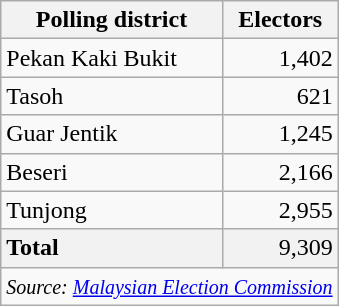<table class="wikitable sortable">
<tr>
<th>Polling district</th>
<th>Electors</th>
</tr>
<tr>
<td>Pekan Kaki Bukit</td>
<td align="right">1,402</td>
</tr>
<tr>
<td>Tasoh</td>
<td align="right">621</td>
</tr>
<tr>
<td>Guar Jentik</td>
<td align="right">1,245</td>
</tr>
<tr>
<td>Beseri</td>
<td align="right">2,166</td>
</tr>
<tr>
<td>Tunjong</td>
<td align="right">2,955</td>
</tr>
<tr>
<td style="background: #f2f2f2"><strong>Total</strong></td>
<td style="background: #f2f2f2" align="right">9,309</td>
</tr>
<tr>
<td colspan="2"  align="right"><small><em>Source: <a href='#'>Malaysian Election Commission</a></em></small></td>
</tr>
</table>
